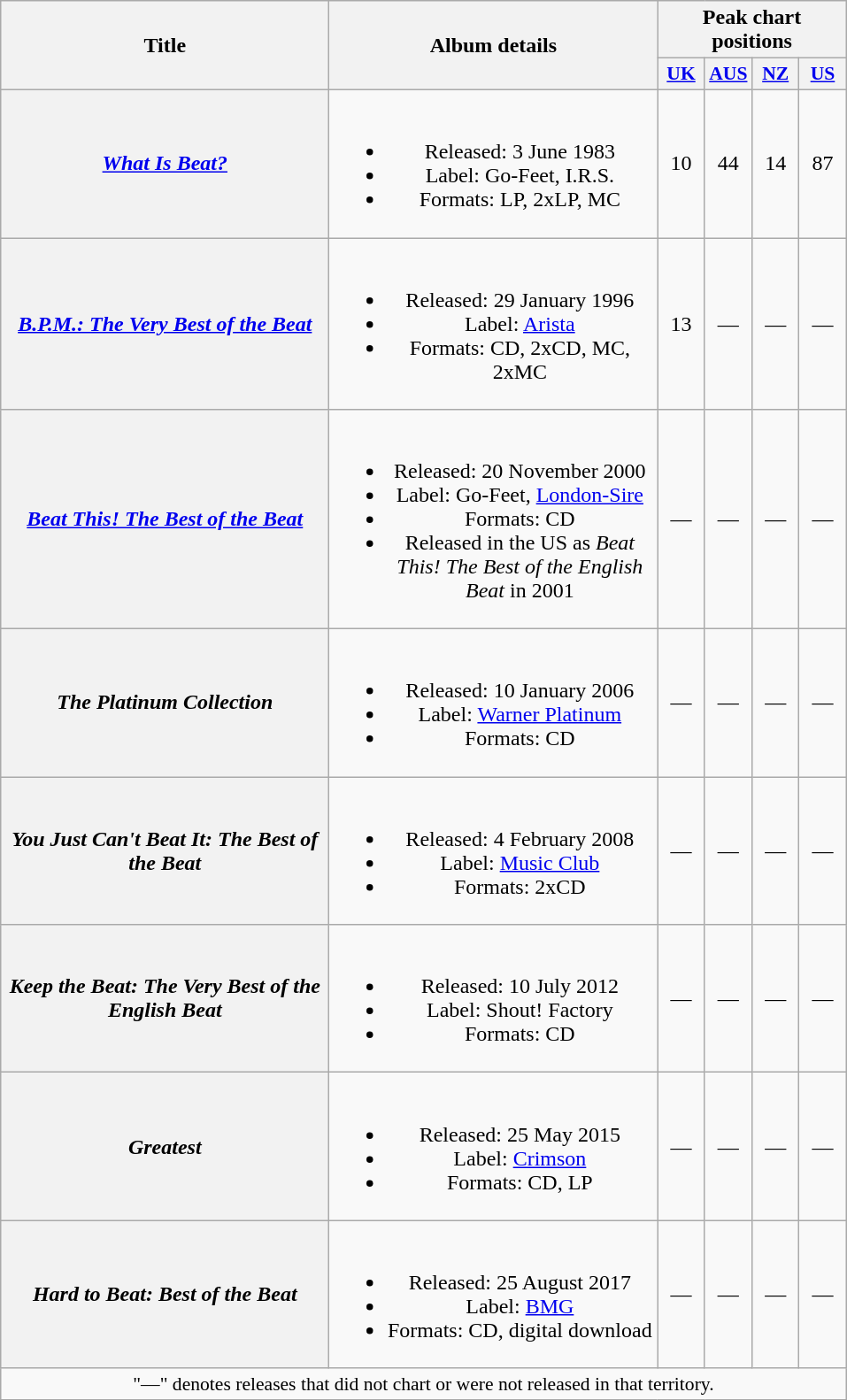<table class="wikitable plainrowheaders" style="text-align:center;">
<tr>
<th rowspan="2" scope="col" style="width:15em;">Title</th>
<th rowspan="2" scope="col" style="width:15em;">Album details</th>
<th colspan="4">Peak chart positions</th>
</tr>
<tr>
<th scope="col" style="width:2em;font-size:90%;"><a href='#'>UK</a><br></th>
<th scope="col" style="width:2em;font-size:90%;"><a href='#'>AUS</a><br></th>
<th scope="col" style="width:2em;font-size:90%;"><a href='#'>NZ</a><br></th>
<th scope="col" style="width:2em;font-size:90%;"><a href='#'>US</a><br></th>
</tr>
<tr>
<th scope="row"><em><a href='#'>What Is Beat?</a></em></th>
<td><br><ul><li>Released: 3 June 1983</li><li>Label: Go-Feet, I.R.S.</li><li>Formats: LP, 2xLP, MC</li></ul></td>
<td>10</td>
<td>44</td>
<td>14</td>
<td>87</td>
</tr>
<tr>
<th scope="row"><em><a href='#'>B.P.M.: The Very Best of the Beat</a></em></th>
<td><br><ul><li>Released: 29 January 1996</li><li>Label: <a href='#'>Arista</a></li><li>Formats: CD, 2xCD, MC, 2xMC</li></ul></td>
<td>13</td>
<td>—</td>
<td>—</td>
<td>—</td>
</tr>
<tr>
<th scope="row"><em><a href='#'>Beat This! The Best of the Beat</a></em></th>
<td><br><ul><li>Released: 20 November 2000</li><li>Label: Go-Feet, <a href='#'>London-Sire</a></li><li>Formats: CD</li><li>Released in the US as <em>Beat This! The Best of the English Beat</em> in 2001</li></ul></td>
<td>—</td>
<td>—</td>
<td>—</td>
<td>—</td>
</tr>
<tr>
<th scope="row"><em>The Platinum Collection</em></th>
<td><br><ul><li>Released: 10 January 2006</li><li>Label: <a href='#'>Warner Platinum</a></li><li>Formats: CD</li></ul></td>
<td>—</td>
<td>—</td>
<td>—</td>
<td>—</td>
</tr>
<tr>
<th scope="row"><em>You Just Can't Beat It: The Best of the Beat</em></th>
<td><br><ul><li>Released: 4 February 2008</li><li>Label: <a href='#'>Music Club</a></li><li>Formats: 2xCD</li></ul></td>
<td>—</td>
<td>—</td>
<td>—</td>
<td>—</td>
</tr>
<tr>
<th scope="row"><em>Keep the Beat: The Very Best of the English Beat</em></th>
<td><br><ul><li>Released: 10 July 2012</li><li>Label: Shout! Factory</li><li>Formats: CD</li></ul></td>
<td>—</td>
<td>—</td>
<td>—</td>
<td>—</td>
</tr>
<tr>
<th scope="row"><em>Greatest</em></th>
<td><br><ul><li>Released: 25 May 2015</li><li>Label: <a href='#'>Crimson</a></li><li>Formats: CD, LP</li></ul></td>
<td>—</td>
<td>—</td>
<td>—</td>
<td>—</td>
</tr>
<tr>
<th scope="row"><em>Hard to Beat: Best of the Beat</em></th>
<td><br><ul><li>Released: 25 August 2017</li><li>Label: <a href='#'>BMG</a></li><li>Formats: CD, digital download</li></ul></td>
<td>—</td>
<td>—</td>
<td>—</td>
<td>—</td>
</tr>
<tr>
<td colspan="6" style="font-size:90%">"—" denotes releases that did not chart or were not released in that territory.</td>
</tr>
</table>
